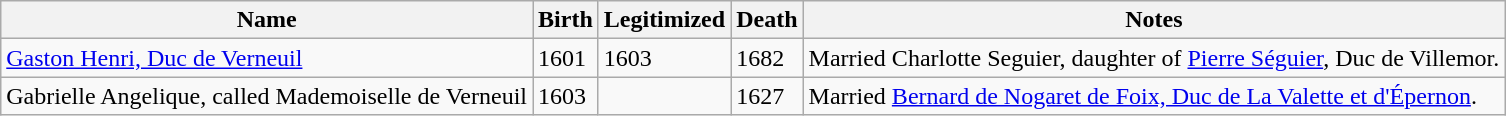<table class="wikitable">
<tr>
<th>Name</th>
<th>Birth</th>
<th>Legitimized</th>
<th>Death</th>
<th>Notes</th>
</tr>
<tr>
<td><a href='#'>Gaston Henri, Duc de Verneuil</a></td>
<td>1601</td>
<td>1603</td>
<td>1682</td>
<td>Married Charlotte Seguier, daughter of <a href='#'>Pierre Séguier</a>, Duc de Villemor.</td>
</tr>
<tr>
<td>Gabrielle Angelique, called Mademoiselle de Verneuil</td>
<td>1603</td>
<td></td>
<td>1627</td>
<td>Married <a href='#'>Bernard de Nogaret de Foix, Duc de La Valette et d'Épernon</a>.</td>
</tr>
</table>
